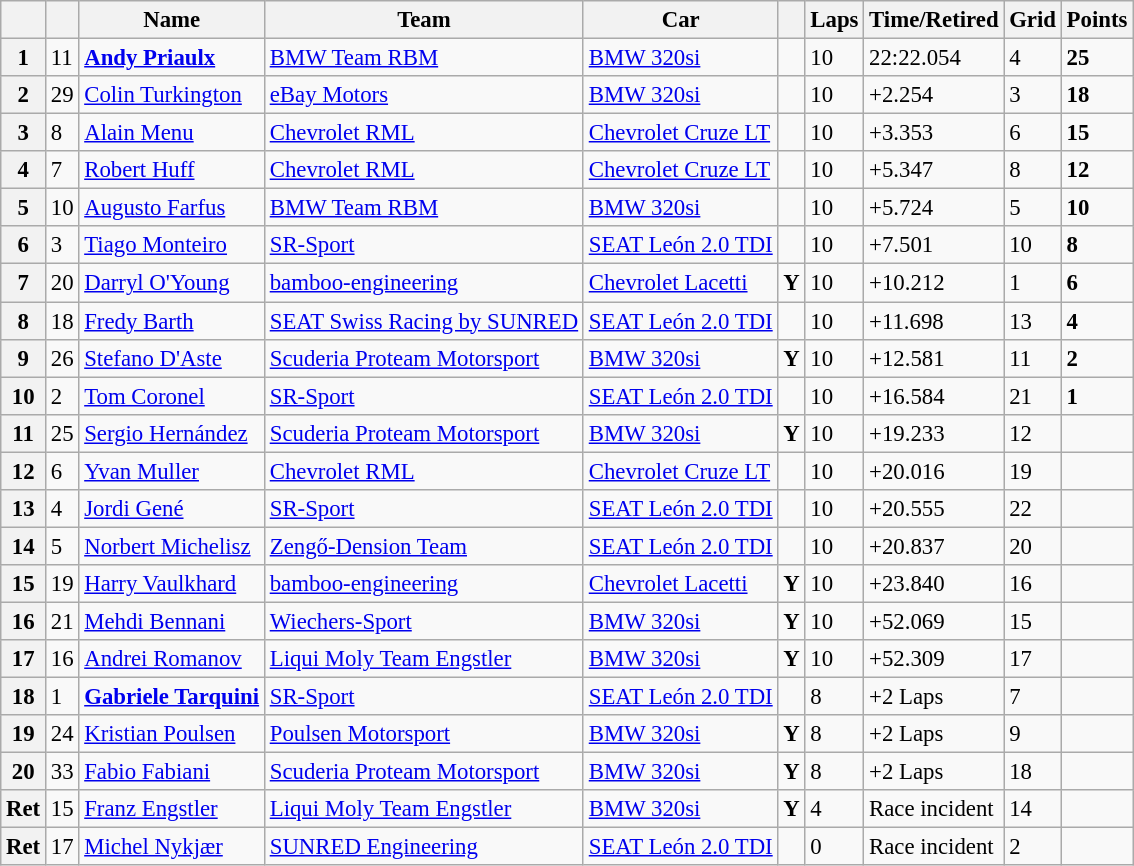<table class="wikitable sortable" style="font-size: 95%;">
<tr>
<th></th>
<th></th>
<th>Name</th>
<th>Team</th>
<th>Car</th>
<th></th>
<th>Laps</th>
<th>Time/Retired</th>
<th>Grid</th>
<th>Points</th>
</tr>
<tr>
<th>1</th>
<td>11</td>
<td> <strong><a href='#'>Andy Priaulx</a></strong></td>
<td><a href='#'>BMW Team RBM</a></td>
<td><a href='#'>BMW 320si</a></td>
<td></td>
<td>10</td>
<td>22:22.054</td>
<td>4</td>
<td><strong>25</strong></td>
</tr>
<tr>
<th>2</th>
<td>29</td>
<td> <a href='#'>Colin Turkington</a></td>
<td><a href='#'>eBay Motors</a></td>
<td><a href='#'>BMW 320si</a></td>
<td></td>
<td>10</td>
<td>+2.254</td>
<td>3</td>
<td><strong>18</strong></td>
</tr>
<tr>
<th>3</th>
<td>8</td>
<td> <a href='#'>Alain Menu</a></td>
<td><a href='#'>Chevrolet RML</a></td>
<td><a href='#'>Chevrolet Cruze LT</a></td>
<td></td>
<td>10</td>
<td>+3.353</td>
<td>6</td>
<td><strong>15</strong></td>
</tr>
<tr>
<th>4</th>
<td>7</td>
<td> <a href='#'>Robert Huff</a></td>
<td><a href='#'>Chevrolet RML</a></td>
<td><a href='#'>Chevrolet Cruze LT</a></td>
<td></td>
<td>10</td>
<td>+5.347</td>
<td>8</td>
<td><strong>12</strong></td>
</tr>
<tr>
<th>5</th>
<td>10</td>
<td> <a href='#'>Augusto Farfus</a></td>
<td><a href='#'>BMW Team RBM</a></td>
<td><a href='#'>BMW 320si</a></td>
<td></td>
<td>10</td>
<td>+5.724</td>
<td>5</td>
<td><strong>10</strong></td>
</tr>
<tr>
<th>6</th>
<td>3</td>
<td> <a href='#'>Tiago Monteiro</a></td>
<td><a href='#'>SR-Sport</a></td>
<td><a href='#'>SEAT León 2.0 TDI</a></td>
<td></td>
<td>10</td>
<td>+7.501</td>
<td>10</td>
<td><strong>8</strong></td>
</tr>
<tr>
<th>7</th>
<td>20</td>
<td> <a href='#'>Darryl O'Young</a></td>
<td><a href='#'>bamboo-engineering</a></td>
<td><a href='#'>Chevrolet Lacetti</a></td>
<td align=center><strong><span>Y</span></strong></td>
<td>10</td>
<td>+10.212</td>
<td>1</td>
<td><strong>6</strong></td>
</tr>
<tr>
<th>8</th>
<td>18</td>
<td> <a href='#'>Fredy Barth</a></td>
<td><a href='#'>SEAT Swiss Racing by SUNRED</a></td>
<td><a href='#'>SEAT León 2.0 TDI</a></td>
<td></td>
<td>10</td>
<td>+11.698</td>
<td>13</td>
<td><strong>4</strong></td>
</tr>
<tr>
<th>9</th>
<td>26</td>
<td> <a href='#'>Stefano D'Aste</a></td>
<td><a href='#'>Scuderia Proteam Motorsport</a></td>
<td><a href='#'>BMW 320si</a></td>
<td align=center><strong><span>Y</span></strong></td>
<td>10</td>
<td>+12.581</td>
<td>11</td>
<td><strong>2</strong></td>
</tr>
<tr>
<th>10</th>
<td>2</td>
<td> <a href='#'>Tom Coronel</a></td>
<td><a href='#'>SR-Sport</a></td>
<td><a href='#'>SEAT León 2.0 TDI</a></td>
<td></td>
<td>10</td>
<td>+16.584</td>
<td>21</td>
<td><strong>1</strong></td>
</tr>
<tr>
<th>11</th>
<td>25</td>
<td> <a href='#'>Sergio Hernández</a></td>
<td><a href='#'>Scuderia Proteam Motorsport</a></td>
<td><a href='#'>BMW 320si</a></td>
<td align=center><strong><span>Y</span></strong></td>
<td>10</td>
<td>+19.233</td>
<td>12</td>
<td></td>
</tr>
<tr>
<th>12</th>
<td>6</td>
<td> <a href='#'>Yvan Muller</a></td>
<td><a href='#'>Chevrolet RML</a></td>
<td><a href='#'>Chevrolet Cruze LT</a></td>
<td></td>
<td>10</td>
<td>+20.016</td>
<td>19</td>
<td></td>
</tr>
<tr>
<th>13</th>
<td>4</td>
<td> <a href='#'>Jordi Gené</a></td>
<td><a href='#'>SR-Sport</a></td>
<td><a href='#'>SEAT León 2.0 TDI</a></td>
<td></td>
<td>10</td>
<td>+20.555</td>
<td>22</td>
<td></td>
</tr>
<tr>
<th>14</th>
<td>5</td>
<td> <a href='#'>Norbert Michelisz</a></td>
<td><a href='#'>Zengő-Dension Team</a></td>
<td><a href='#'>SEAT León 2.0 TDI</a></td>
<td></td>
<td>10</td>
<td>+20.837</td>
<td>20</td>
<td></td>
</tr>
<tr>
<th>15</th>
<td>19</td>
<td> <a href='#'>Harry Vaulkhard</a></td>
<td><a href='#'>bamboo-engineering</a></td>
<td><a href='#'>Chevrolet Lacetti</a></td>
<td align=center><strong><span>Y</span></strong></td>
<td>10</td>
<td>+23.840</td>
<td>16</td>
<td></td>
</tr>
<tr>
<th>16</th>
<td>21</td>
<td> <a href='#'>Mehdi Bennani</a></td>
<td><a href='#'>Wiechers-Sport</a></td>
<td><a href='#'>BMW 320si</a></td>
<td align=center><strong><span>Y</span></strong></td>
<td>10</td>
<td>+52.069</td>
<td>15</td>
<td></td>
</tr>
<tr>
<th>17</th>
<td>16</td>
<td> <a href='#'>Andrei Romanov</a></td>
<td><a href='#'>Liqui Moly Team Engstler</a></td>
<td><a href='#'>BMW 320si</a></td>
<td align=center><strong><span>Y</span></strong></td>
<td>10</td>
<td>+52.309</td>
<td>17</td>
<td></td>
</tr>
<tr>
<th>18</th>
<td>1</td>
<td> <strong><a href='#'>Gabriele Tarquini</a></strong></td>
<td><a href='#'>SR-Sport</a></td>
<td><a href='#'>SEAT León 2.0 TDI</a></td>
<td></td>
<td>8</td>
<td>+2 Laps</td>
<td>7</td>
<td></td>
</tr>
<tr>
<th>19</th>
<td>24</td>
<td> <a href='#'>Kristian Poulsen</a></td>
<td><a href='#'>Poulsen Motorsport</a></td>
<td><a href='#'>BMW 320si</a></td>
<td align=center><strong><span>Y</span></strong></td>
<td>8</td>
<td>+2 Laps</td>
<td>9</td>
<td></td>
</tr>
<tr>
<th>20</th>
<td>33</td>
<td> <a href='#'>Fabio Fabiani</a></td>
<td><a href='#'>Scuderia Proteam Motorsport</a></td>
<td><a href='#'>BMW 320si</a></td>
<td align=center><strong><span>Y</span></strong></td>
<td>8</td>
<td>+2 Laps</td>
<td>18</td>
<td></td>
</tr>
<tr>
<th>Ret</th>
<td>15</td>
<td> <a href='#'>Franz Engstler</a></td>
<td><a href='#'>Liqui Moly Team Engstler</a></td>
<td><a href='#'>BMW 320si</a></td>
<td align=center><strong><span>Y</span></strong></td>
<td>4</td>
<td>Race incident</td>
<td>14</td>
<td></td>
</tr>
<tr>
<th>Ret</th>
<td>17</td>
<td> <a href='#'>Michel Nykjær</a></td>
<td><a href='#'>SUNRED Engineering</a></td>
<td><a href='#'>SEAT León 2.0 TDI</a></td>
<td></td>
<td>0</td>
<td>Race incident</td>
<td>2</td>
<td></td>
</tr>
</table>
